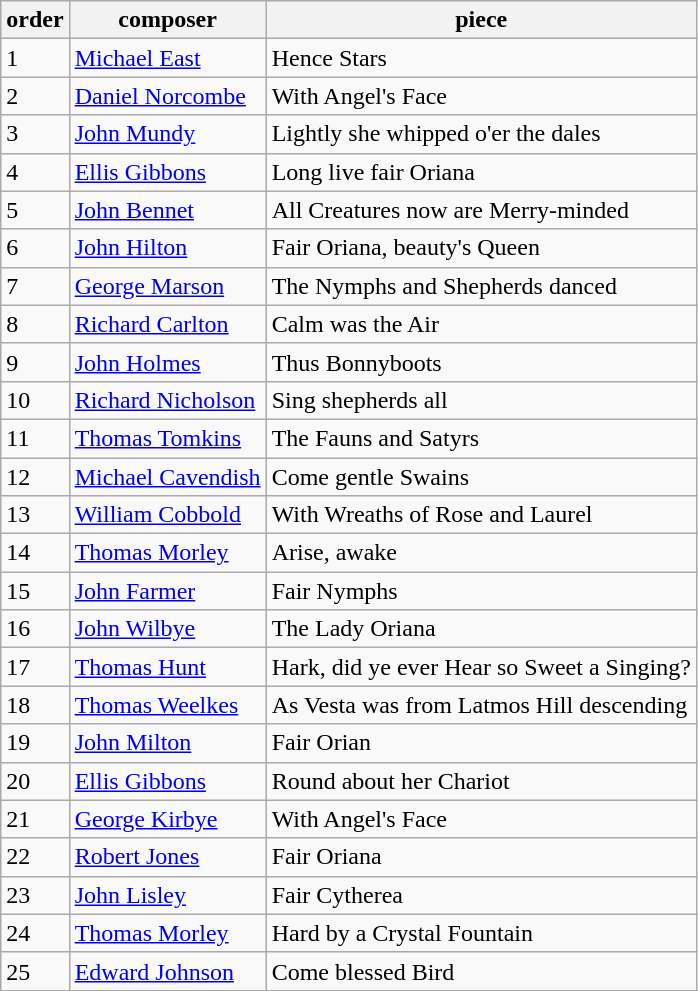<table class="wikitable">
<tr>
<th>order</th>
<th>composer</th>
<th>piece</th>
</tr>
<tr>
<td>1</td>
<td><a href='#'>Michael East</a></td>
<td>Hence Stars</td>
</tr>
<tr>
<td>2</td>
<td><a href='#'>Daniel Norcombe</a></td>
<td>With Angel's Face</td>
</tr>
<tr>
<td>3</td>
<td><a href='#'>John Mundy</a></td>
<td>Lightly she whipped o'er the dales</td>
</tr>
<tr>
<td>4</td>
<td><a href='#'>Ellis Gibbons</a></td>
<td>Long live fair Oriana</td>
</tr>
<tr>
<td>5</td>
<td><a href='#'>John Bennet</a></td>
<td>All Creatures now are Merry‐minded</td>
</tr>
<tr>
<td>6</td>
<td><a href='#'>John Hilton</a></td>
<td>Fair Oriana, beauty's Queen</td>
</tr>
<tr>
<td>7</td>
<td><a href='#'>George Marson</a></td>
<td>The Nymphs and Shepherds danced</td>
</tr>
<tr>
<td>8</td>
<td><a href='#'>Richard Carlton</a></td>
<td>Calm was the Air</td>
</tr>
<tr>
<td>9</td>
<td><a href='#'>John Holmes</a></td>
<td>Thus Bonnyboots</td>
</tr>
<tr>
<td>10</td>
<td><a href='#'>Richard Nicholson</a></td>
<td>Sing shepherds all</td>
</tr>
<tr>
<td>11</td>
<td><a href='#'>Thomas Tomkins</a></td>
<td>The Fauns and Satyrs</td>
</tr>
<tr>
<td>12</td>
<td><a href='#'>Michael Cavendish</a></td>
<td>Come gentle Swains</td>
</tr>
<tr>
<td>13</td>
<td><a href='#'>William Cobbold</a></td>
<td>With Wreaths of Rose and Laurel</td>
</tr>
<tr>
<td>14</td>
<td><a href='#'>Thomas Morley</a></td>
<td>Arise, awake</td>
</tr>
<tr>
<td>15</td>
<td><a href='#'>John Farmer</a></td>
<td>Fair Nymphs</td>
</tr>
<tr>
<td>16</td>
<td><a href='#'>John Wilbye</a></td>
<td>The Lady Oriana</td>
</tr>
<tr>
<td>17</td>
<td><a href='#'>Thomas Hunt</a></td>
<td>Hark, did ye ever Hear so Sweet a Singing?</td>
</tr>
<tr>
<td>18</td>
<td><a href='#'>Thomas Weelkes</a></td>
<td>As Vesta was from Latmos Hill descending</td>
</tr>
<tr>
<td>19</td>
<td><a href='#'>John Milton</a></td>
<td>Fair Orian</td>
</tr>
<tr>
<td>20</td>
<td><a href='#'>Ellis Gibbons</a></td>
<td>Round about her Chariot</td>
</tr>
<tr>
<td>21</td>
<td><a href='#'>George Kirbye</a></td>
<td>With Angel's Face</td>
</tr>
<tr>
<td>22</td>
<td><a href='#'>Robert Jones</a></td>
<td>Fair Oriana</td>
</tr>
<tr>
<td>23</td>
<td><a href='#'>John Lisley</a></td>
<td>Fair Cytherea</td>
</tr>
<tr>
<td>24</td>
<td><a href='#'>Thomas Morley</a></td>
<td>Hard by a Crystal Fountain</td>
</tr>
<tr>
<td>25</td>
<td><a href='#'>Edward Johnson</a></td>
<td>Come blessed Bird</td>
</tr>
<tr>
</tr>
</table>
